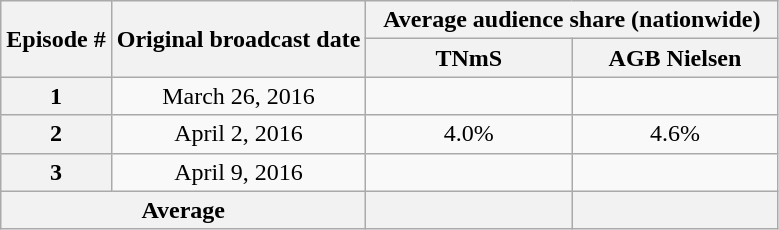<table class=wikitable style="text-align:center">
<tr>
<th rowspan=2>Episode #</th>
<th rowspan=2>Original broadcast date</th>
<th colspan=2>Average audience share (nationwide)</th>
</tr>
<tr>
<th width=130>TNmS</th>
<th width=130>AGB Nielsen</th>
</tr>
<tr>
<th>1</th>
<td>March 26, 2016</td>
<td></td>
<td></td>
</tr>
<tr>
<th>2</th>
<td>April 2, 2016</td>
<td>4.0%</td>
<td>4.6%</td>
</tr>
<tr>
<th>3</th>
<td>April 9, 2016</td>
<td></td>
<td></td>
</tr>
<tr>
<th colspan=2>Average</th>
<th></th>
<th></th>
</tr>
</table>
